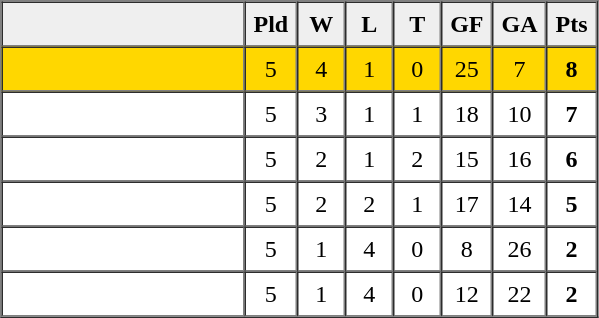<table border=1 cellpadding=5 cellspacing=0>
<tr>
<th bgcolor="#efefef" width="150"></th>
<th bgcolor="#efefef" width="20">Pld</th>
<th bgcolor="#efefef" width="20">W</th>
<th bgcolor="#efefef" width="20">L</th>
<th bgcolor="#efefef" width="20">T</th>
<th bgcolor="#efefef" width="20">GF</th>
<th bgcolor="#efefef" width="20">GA</th>
<th bgcolor="#efefef" width="20">Pts</th>
</tr>
<tr align=center bgcolor="gold">
<td align=left> </td>
<td>5</td>
<td>4</td>
<td>1</td>
<td>0</td>
<td>25</td>
<td>7</td>
<td><strong>8</strong></td>
</tr>
<tr align=center>
<td align=left></td>
<td>5</td>
<td>3</td>
<td>1</td>
<td>1</td>
<td>18</td>
<td>10</td>
<td><strong>7</strong></td>
</tr>
<tr align=center>
<td align=left></td>
<td>5</td>
<td>2</td>
<td>1</td>
<td>2</td>
<td>15</td>
<td>16</td>
<td><strong>6</strong></td>
</tr>
<tr align=center>
<td align=left></td>
<td>5</td>
<td>2</td>
<td>2</td>
<td>1</td>
<td>17</td>
<td>14</td>
<td><strong>5</strong></td>
</tr>
<tr align=center>
<td align=left></td>
<td>5</td>
<td>1</td>
<td>4</td>
<td>0</td>
<td>8</td>
<td>26</td>
<td><strong>2</strong></td>
</tr>
<tr align=center>
<td align=left></td>
<td>5</td>
<td>1</td>
<td>4</td>
<td>0</td>
<td>12</td>
<td>22</td>
<td><strong>2</strong></td>
</tr>
</table>
